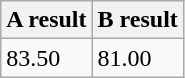<table class="wikitable" border="1" align="upright">
<tr>
<th>A result</th>
<th>B result</th>
</tr>
<tr>
<td>83.50</td>
<td>81.00</td>
</tr>
</table>
